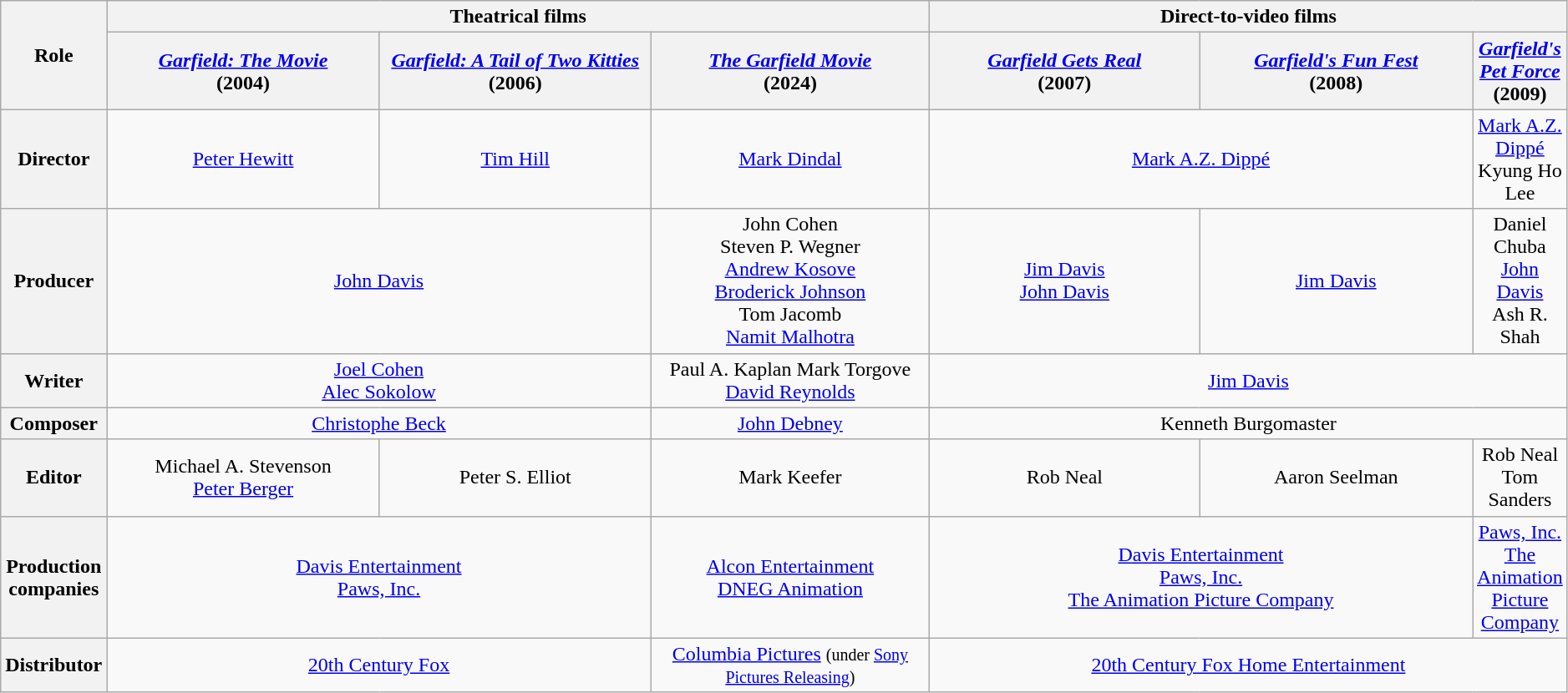<table class="wikitable" style="text-align:center; width:99%">
<tr>
<th rowspan="2">Role</th>
<th colspan="3">Theatrical films</th>
<th colspan="3">Direct-to-video films</th>
</tr>
<tr>
<th style="width:20%;"><em><a href='#'>Garfield: The Movie</a></em><br>(2004)</th>
<th style="width:20%;"><em><a href='#'>Garfield: A Tail of Two Kitties</a></em><br>(2006)</th>
<th style="width:20%;"><em><a href='#'>The Garfield Movie</a></em><br>(2024)</th>
<th style="width:20%;"><em><a href='#'>Garfield Gets Real</a></em><br>(2007)</th>
<th style="width:20%;"><em><a href='#'>Garfield's Fun Fest</a></em><br>(2008)</th>
<th style="width:20%;"><em><a href='#'>Garfield's Pet Force</a></em><br>(2009)</th>
</tr>
<tr>
<th>Director</th>
<td><a href='#'>Peter Hewitt</a></td>
<td><a href='#'>Tim Hill</a></td>
<td><a href='#'>Mark Dindal</a></td>
<td colspan="2"><a href='#'>Mark A.Z. Dippé</a></td>
<td><a href='#'>Mark A.Z. Dippé</a><br>Kyung Ho Lee</td>
</tr>
<tr>
<th>Producer</th>
<td colspan="2"><a href='#'>John Davis</a></td>
<td>John Cohen<br>Steven P. Wegner<br><a href='#'>Andrew Kosove</a><br><a href='#'>Broderick Johnson</a><br>Tom Jacomb<br><a href='#'>Namit Malhotra</a></td>
<td><a href='#'>Jim Davis</a><br><a href='#'>John Davis</a></td>
<td><a href='#'>Jim Davis</a></td>
<td>Daniel Chuba<br><a href='#'>John Davis</a><br>Ash R. Shah</td>
</tr>
<tr>
<th>Writer</th>
<td colspan="2"><a href='#'>Joel Cohen</a><br><a href='#'>Alec Sokolow</a></td>
<td>Paul A. Kaplan Mark Torgove <a href='#'>David Reynolds</a></td>
<td colspan="3"><a href='#'>Jim Davis</a></td>
</tr>
<tr>
<th>Composer</th>
<td colspan="2"><a href='#'>Christophe Beck</a></td>
<td><a href='#'>John Debney</a></td>
<td colspan="3">Kenneth Burgomaster</td>
</tr>
<tr>
<th>Editor</th>
<td>Michael A. Stevenson<br><a href='#'>Peter Berger</a></td>
<td>Peter S. Elliot</td>
<td>Mark Keefer</td>
<td>Rob Neal</td>
<td>Aaron Seelman</td>
<td>Rob Neal<br>Tom Sanders</td>
</tr>
<tr>
<th>Production companies</th>
<td colspan="2"><a href='#'>Davis Entertainment</a><br><a href='#'>Paws, Inc.</a></td>
<td><a href='#'>Alcon Entertainment</a><br><a href='#'>DNEG Animation</a></td>
<td colspan="2"><a href='#'>Davis Entertainment</a><br><a href='#'>Paws, Inc.</a><br><a href='#'>The Animation Picture Company</a></td>
<td><a href='#'>Paws, Inc.</a><br><a href='#'>The Animation Picture Company</a></td>
</tr>
<tr>
<th>Distributor</th>
<td colspan="2"><a href='#'>20th Century Fox</a></td>
<td><a href='#'>Columbia Pictures</a> <small>(under <a href='#'>Sony Pictures Releasing</a>)</small></td>
<td colspan="3"><a href='#'>20th Century Fox Home Entertainment</a></td>
</tr>
</table>
